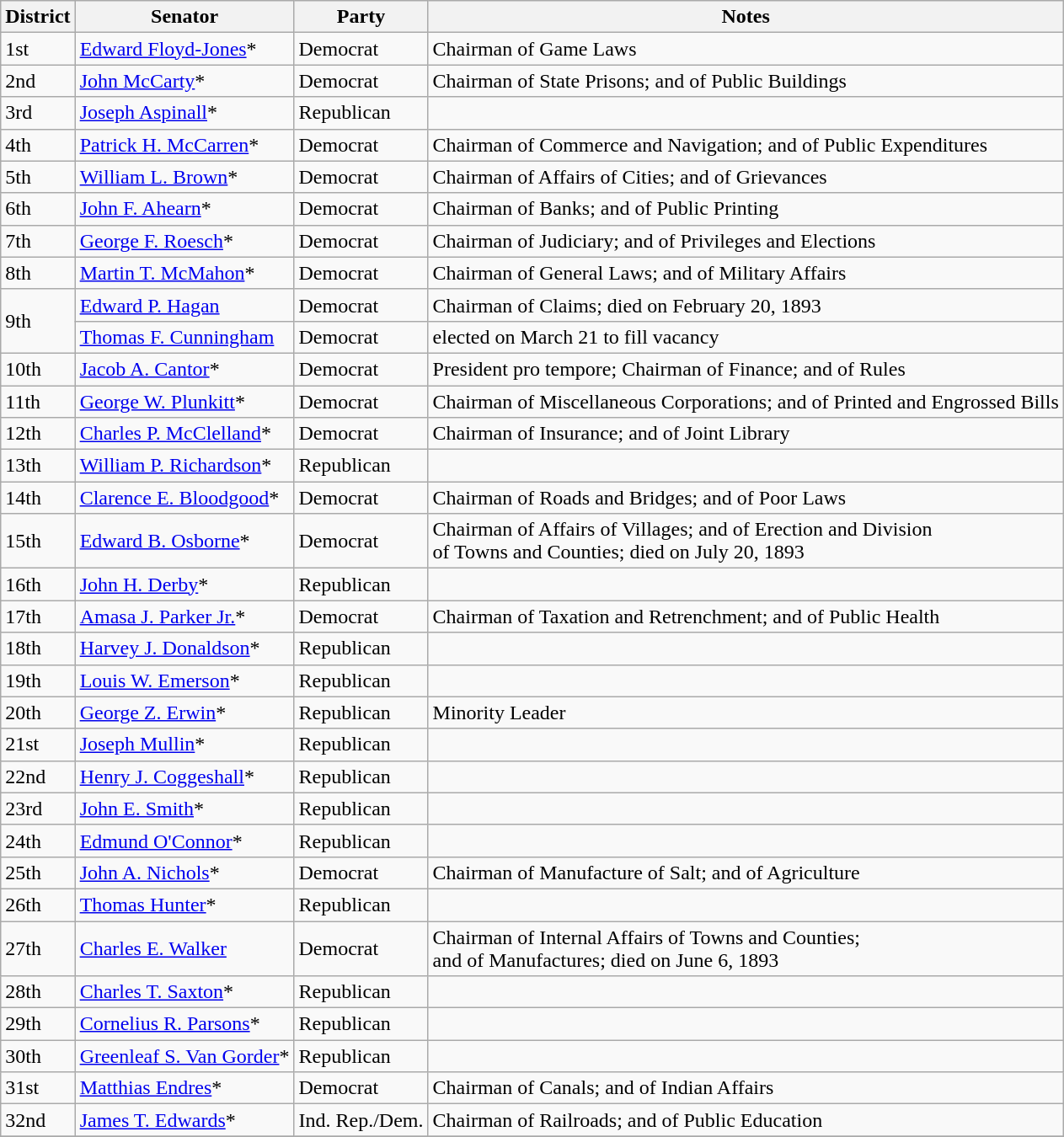<table class=wikitable>
<tr>
<th>District</th>
<th>Senator</th>
<th>Party</th>
<th>Notes</th>
</tr>
<tr>
<td>1st</td>
<td><a href='#'>Edward Floyd-Jones</a>*</td>
<td>Democrat</td>
<td>Chairman of Game Laws</td>
</tr>
<tr>
<td>2nd</td>
<td><a href='#'>John McCarty</a>*</td>
<td>Democrat</td>
<td>Chairman of State Prisons; and of Public Buildings</td>
</tr>
<tr>
<td>3rd</td>
<td><a href='#'>Joseph Aspinall</a>*</td>
<td>Republican</td>
<td></td>
</tr>
<tr>
<td>4th</td>
<td><a href='#'>Patrick H. McCarren</a>*</td>
<td>Democrat</td>
<td>Chairman of Commerce and Navigation; and of Public Expenditures</td>
</tr>
<tr>
<td>5th</td>
<td><a href='#'>William L. Brown</a>*</td>
<td>Democrat</td>
<td>Chairman of Affairs of Cities; and of Grievances</td>
</tr>
<tr>
<td>6th</td>
<td><a href='#'>John F. Ahearn</a>*</td>
<td>Democrat</td>
<td>Chairman of Banks; and of Public Printing</td>
</tr>
<tr>
<td>7th</td>
<td><a href='#'>George F. Roesch</a>*</td>
<td>Democrat</td>
<td>Chairman of Judiciary; and of Privileges and Elections</td>
</tr>
<tr>
<td>8th</td>
<td><a href='#'>Martin T. McMahon</a>*</td>
<td>Democrat</td>
<td>Chairman of General Laws; and of Military Affairs</td>
</tr>
<tr>
<td rowspan="2">9th</td>
<td><a href='#'>Edward P. Hagan</a></td>
<td>Democrat</td>
<td>Chairman of Claims; died on February 20, 1893</td>
</tr>
<tr>
<td><a href='#'>Thomas F. Cunningham</a></td>
<td>Democrat</td>
<td>elected on March 21 to fill vacancy</td>
</tr>
<tr>
<td>10th</td>
<td><a href='#'>Jacob A. Cantor</a>*</td>
<td>Democrat</td>
<td>President pro tempore; Chairman of Finance; and of Rules</td>
</tr>
<tr>
<td>11th</td>
<td><a href='#'>George W. Plunkitt</a>*</td>
<td>Democrat</td>
<td>Chairman of Miscellaneous Corporations; and of Printed and Engrossed Bills</td>
</tr>
<tr>
<td>12th</td>
<td><a href='#'>Charles P. McClelland</a>*</td>
<td>Democrat</td>
<td>Chairman of Insurance; and of Joint Library</td>
</tr>
<tr>
<td>13th</td>
<td><a href='#'>William P. Richardson</a>*</td>
<td>Republican</td>
<td></td>
</tr>
<tr>
<td>14th</td>
<td><a href='#'>Clarence E. Bloodgood</a>*</td>
<td>Democrat</td>
<td>Chairman of Roads and Bridges; and of Poor Laws</td>
</tr>
<tr>
<td>15th</td>
<td><a href='#'>Edward B. Osborne</a>*</td>
<td>Democrat</td>
<td>Chairman of Affairs of Villages; and of Erection and Division <br>of Towns and Counties; died on July 20, 1893</td>
</tr>
<tr>
<td>16th</td>
<td><a href='#'>John H. Derby</a>*</td>
<td>Republican</td>
<td></td>
</tr>
<tr>
<td>17th</td>
<td><a href='#'>Amasa J. Parker Jr.</a>*</td>
<td>Democrat</td>
<td>Chairman of Taxation and Retrenchment; and of Public Health</td>
</tr>
<tr>
<td>18th</td>
<td><a href='#'>Harvey J. Donaldson</a>*</td>
<td>Republican</td>
<td></td>
</tr>
<tr>
<td>19th</td>
<td><a href='#'>Louis W. Emerson</a>*</td>
<td>Republican</td>
<td></td>
</tr>
<tr>
<td>20th</td>
<td><a href='#'>George Z. Erwin</a>*</td>
<td>Republican</td>
<td>Minority Leader</td>
</tr>
<tr>
<td>21st</td>
<td><a href='#'>Joseph Mullin</a>*</td>
<td>Republican</td>
<td></td>
</tr>
<tr>
<td>22nd</td>
<td><a href='#'>Henry J. Coggeshall</a>*</td>
<td>Republican</td>
<td></td>
</tr>
<tr>
<td>23rd</td>
<td><a href='#'>John E. Smith</a>*</td>
<td>Republican</td>
<td></td>
</tr>
<tr>
<td>24th</td>
<td><a href='#'>Edmund O'Connor</a>*</td>
<td>Republican</td>
<td></td>
</tr>
<tr>
<td>25th</td>
<td><a href='#'>John A. Nichols</a>*</td>
<td>Democrat</td>
<td>Chairman of Manufacture of Salt; and of Agriculture</td>
</tr>
<tr>
<td>26th</td>
<td><a href='#'>Thomas Hunter</a>*</td>
<td>Republican</td>
<td></td>
</tr>
<tr>
<td>27th</td>
<td><a href='#'>Charles E. Walker</a></td>
<td>Democrat</td>
<td>Chairman of Internal Affairs of Towns and Counties; <br>and of Manufactures; died on June 6, 1893</td>
</tr>
<tr>
<td>28th</td>
<td><a href='#'>Charles T. Saxton</a>*</td>
<td>Republican</td>
<td></td>
</tr>
<tr>
<td>29th</td>
<td><a href='#'>Cornelius R. Parsons</a>*</td>
<td>Republican</td>
<td></td>
</tr>
<tr>
<td>30th</td>
<td><a href='#'>Greenleaf S. Van Gorder</a>*</td>
<td>Republican</td>
<td></td>
</tr>
<tr>
<td>31st</td>
<td><a href='#'>Matthias Endres</a>*</td>
<td>Democrat</td>
<td>Chairman of Canals; and of Indian Affairs</td>
</tr>
<tr>
<td>32nd</td>
<td><a href='#'>James T. Edwards</a>*</td>
<td>Ind. Rep./Dem.</td>
<td>Chairman of Railroads; and of Public Education</td>
</tr>
<tr>
</tr>
</table>
